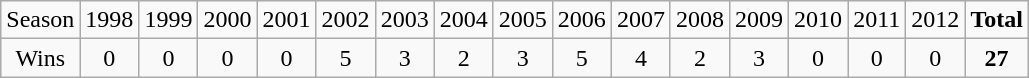<table class="wikitable sortable">
<tr>
<td>Season</td>
<td>1998</td>
<td>1999</td>
<td>2000</td>
<td>2001</td>
<td>2002</td>
<td>2003</td>
<td>2004</td>
<td>2005</td>
<td>2006</td>
<td>2007</td>
<td>2008</td>
<td>2009</td>
<td>2010</td>
<td>2011</td>
<td>2012</td>
<td><strong>Total</strong></td>
</tr>
<tr align=center>
<td>Wins</td>
<td>0</td>
<td>0</td>
<td>0</td>
<td>0</td>
<td>5</td>
<td>3</td>
<td>2</td>
<td>3</td>
<td>5</td>
<td>4</td>
<td>2</td>
<td>3</td>
<td>0</td>
<td>0</td>
<td>0</td>
<td><strong>27</strong></td>
</tr>
</table>
